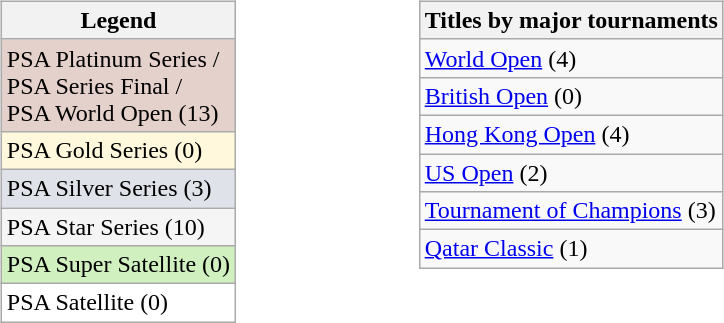<table style="width:43%;">
<tr>
<td valign=top width=35% align=left><br><table class="wikitable">
<tr>
<th>Legend</th>
</tr>
<tr style="background:#e5d1cb;">
<td>PSA Platinum Series / <br> PSA Series Final /<br> PSA World Open (13)</td>
</tr>
<tr style="background:Cornsilk">
<td>PSA Gold Series (0)</td>
</tr>
<tr style="background:#dfe2e9;">
<td>PSA Silver Series (3)</td>
</tr>
<tr style="background:#f5f5f5;">
<td>PSA Star Series (10)</td>
</tr>
<tr style="background:#d0f0c0;">
<td>PSA Super Satellite (0)</td>
</tr>
<tr style="background:White;">
<td>PSA Satellite (0)</td>
</tr>
</table>
</td>
<td valign=top width=33% align=left><br><table class="wikitable">
<tr>
<th>Titles by major tournaments</th>
</tr>
<tr>
<td><a href='#'>World Open</a> (4)</td>
</tr>
<tr>
<td><a href='#'>British Open</a> (0)</td>
</tr>
<tr>
<td><a href='#'>Hong Kong Open</a> (4)</td>
</tr>
<tr>
<td><a href='#'>US Open</a> (2)</td>
</tr>
<tr>
<td><a href='#'>Tournament of Champions</a> (3)</td>
</tr>
<tr>
<td><a href='#'>Qatar Classic</a> (1)</td>
</tr>
</table>
</td>
</tr>
</table>
